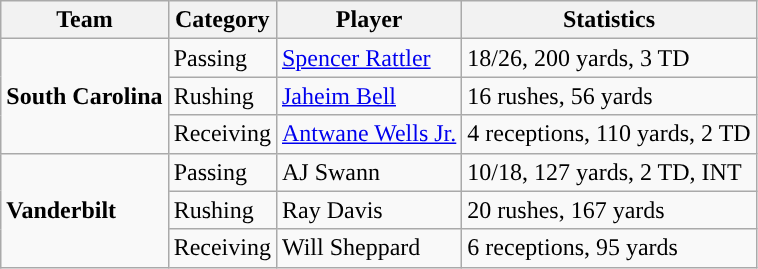<table class="wikitable" style="float: left;">
<tr>
<th>Team</th>
<th>Category</th>
<th>Player</th>
<th>Statistics</th>
</tr>
<tr>
<td rowspan=3><strong>South Carolina</strong></td>
<td>Passing</td>
<td><a href='#'>Spencer Rattler</a></td>
<td>18/26, 200 yards, 3 TD</td>
</tr>
<tr>
<td>Rushing</td>
<td><a href='#'>Jaheim Bell</a></td>
<td>16 rushes, 56 yards</td>
</tr>
<tr>
<td>Receiving</td>
<td><a href='#'>Antwane Wells Jr.</a></td>
<td>4 receptions, 110 yards, 2 TD</td>
</tr>
<tr>
<td rowspan=3><strong>Vanderbilt</strong></td>
<td>Passing</td>
<td>AJ Swann</td>
<td>10/18, 127 yards, 2 TD, INT</td>
</tr>
<tr>
<td>Rushing</td>
<td>Ray Davis</td>
<td>20 rushes, 167 yards</td>
</tr>
<tr>
<td>Receiving</td>
<td>Will Sheppard</td>
<td>6 receptions, 95 yards</td>
</tr>
</table>
